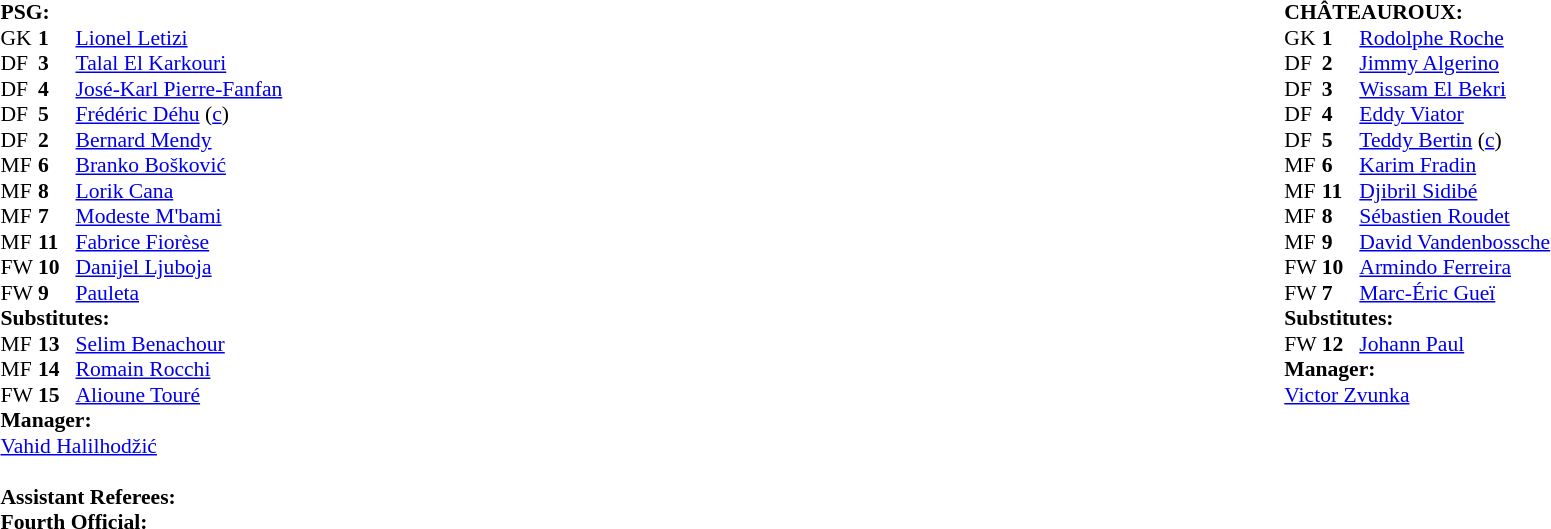<table width=100%>
<tr>
<td valign="top" width="50%"><br><table style=font-size:90% cellspacing=0 cellpadding=0>
<tr>
<td colspan=4><strong>PSG:</strong></td>
</tr>
<tr>
<th width=25></th>
<th width=25></th>
</tr>
<tr>
<td>GK</td>
<td><strong>1</strong></td>
<td> <a href='#'>Lionel Letizi</a></td>
</tr>
<tr>
<td>DF</td>
<td><strong>3</strong></td>
<td> <a href='#'>Talal El Karkouri</a></td>
</tr>
<tr>
<td>DF</td>
<td><strong>4</strong></td>
<td> <a href='#'>José-Karl Pierre-Fanfan</a></td>
</tr>
<tr>
<td>DF</td>
<td><strong>5</strong></td>
<td> <a href='#'>Frédéric Déhu</a> (<a href='#'>c</a>)</td>
</tr>
<tr>
<td>DF</td>
<td><strong>2</strong></td>
<td> <a href='#'>Bernard Mendy</a></td>
</tr>
<tr>
<td>MF</td>
<td><strong>6</strong></td>
<td> <a href='#'>Branko Bošković</a></td>
<td></td>
<td></td>
</tr>
<tr>
<td>MF</td>
<td><strong>8</strong></td>
<td> <a href='#'>Lorik Cana</a></td>
</tr>
<tr>
<td>MF</td>
<td><strong>7</strong></td>
<td> <a href='#'>Modeste M'bami</a></td>
</tr>
<tr>
<td>MF</td>
<td><strong>11</strong></td>
<td> <a href='#'>Fabrice Fiorèse</a></td>
</tr>
<tr>
<td>FW</td>
<td><strong>10</strong></td>
<td> <a href='#'>Danijel Ljuboja</a></td>
<td></td>
<td></td>
</tr>
<tr>
<td>FW</td>
<td><strong>9</strong></td>
<td> <a href='#'>Pauleta</a></td>
<td></td>
<td></td>
</tr>
<tr>
<td colspan=3><strong>Substitutes:</strong></td>
</tr>
<tr>
<td>MF</td>
<td><strong>13</strong></td>
<td> <a href='#'>Selim Benachour</a></td>
<td></td>
<td></td>
</tr>
<tr>
<td>MF</td>
<td><strong>14</strong></td>
<td> <a href='#'>Romain Rocchi</a></td>
<td></td>
<td></td>
</tr>
<tr>
<td>FW</td>
<td><strong>15</strong></td>
<td> <a href='#'>Alioune Touré</a></td>
<td></td>
<td></td>
</tr>
<tr>
<td colspan=3><strong>Manager:</strong></td>
</tr>
<tr>
<td colspan=4> <a href='#'>Vahid Halilhodžić</a><br><br><strong>Assistant Referees:</strong><br>
<strong>Fourth Official:</strong><br></td>
</tr>
</table>
</td>
<td valign="top" width="50%"><br><table style="font-size: 90%" cellspacing="0" cellpadding="0" align=center>
<tr>
<td colspan="4"><strong>CHÂTEAUROUX:</strong></td>
</tr>
<tr>
<th width=25></th>
<th width=25></th>
</tr>
<tr>
<td>GK</td>
<td><strong>1</strong></td>
<td> <a href='#'>Rodolphe Roche</a></td>
</tr>
<tr>
<td>DF</td>
<td><strong>2</strong></td>
<td> <a href='#'>Jimmy Algerino</a></td>
</tr>
<tr>
<td>DF</td>
<td><strong>3</strong></td>
<td> <a href='#'>Wissam El Bekri</a></td>
<td></td>
<td></td>
</tr>
<tr>
<td>DF</td>
<td><strong>4</strong></td>
<td> <a href='#'>Eddy Viator</a></td>
</tr>
<tr>
<td>DF</td>
<td><strong>5</strong></td>
<td> <a href='#'>Teddy Bertin</a> (<a href='#'>c</a>)</td>
</tr>
<tr>
<td>MF</td>
<td><strong>6</strong></td>
<td> <a href='#'>Karim Fradin</a></td>
</tr>
<tr>
<td>MF</td>
<td><strong>11</strong></td>
<td> <a href='#'>Djibril Sidibé</a></td>
</tr>
<tr>
<td>MF</td>
<td><strong>8</strong></td>
<td> <a href='#'>Sébastien Roudet</a></td>
</tr>
<tr>
<td>MF</td>
<td><strong>9</strong></td>
<td> <a href='#'>David Vandenbossche</a></td>
</tr>
<tr>
<td>FW</td>
<td><strong>10</strong></td>
<td> <a href='#'>Armindo Ferreira</a></td>
</tr>
<tr>
<td>FW</td>
<td><strong>7</strong></td>
<td> <a href='#'>Marc-Éric Gueï</a></td>
</tr>
<tr>
<td colspan=3><strong>Substitutes:</strong></td>
</tr>
<tr>
<td>FW</td>
<td><strong>12</strong></td>
<td> <a href='#'>Johann Paul</a></td>
<td></td>
<td></td>
</tr>
<tr>
<td colspan=3><strong>Manager:</strong></td>
</tr>
<tr>
<td colspan=4> <a href='#'>Victor Zvunka</a></td>
</tr>
</table>
</td>
</tr>
</table>
